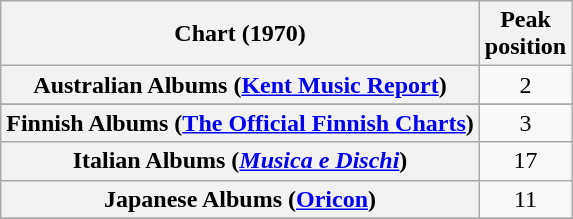<table class="wikitable sortable plainrowheaders">
<tr>
<th scope="col">Chart (1970)</th>
<th scope="col">Peak<br>position</th>
</tr>
<tr>
<th scope="row">Australian Albums (<a href='#'>Kent Music Report</a>)</th>
<td align="center">2</td>
</tr>
<tr>
</tr>
<tr>
</tr>
<tr>
</tr>
<tr>
<th scope="row">Finnish Albums (<a href='#'>The Official Finnish Charts</a>)</th>
<td align="center">3</td>
</tr>
<tr>
<th scope="row">Italian Albums (<em><a href='#'>Musica e Dischi</a></em>)</th>
<td align="center">17</td>
</tr>
<tr>
<th scope="row">Japanese Albums (<a href='#'>Oricon</a>)</th>
<td align="center">11</td>
</tr>
<tr>
</tr>
<tr>
</tr>
<tr>
</tr>
<tr>
</tr>
</table>
